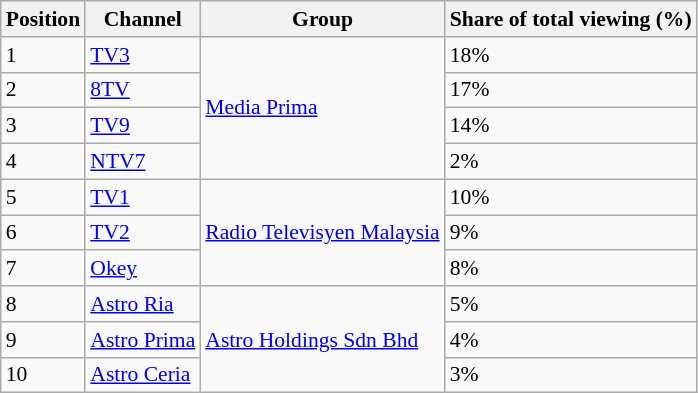<table class="wikitable" style="font-size: 90%">
<tr>
<th>Position</th>
<th>Channel</th>
<th>Group</th>
<th>Share of total viewing (%)</th>
</tr>
<tr>
<td>1</td>
<td><a href='#'>TV3</a></td>
<td rowspan="4"><a href='#'>Media Prima</a></td>
<td>18%</td>
</tr>
<tr>
<td>2</td>
<td><a href='#'>8TV</a></td>
<td>17%</td>
</tr>
<tr>
<td>3</td>
<td><a href='#'>TV9</a></td>
<td>14%</td>
</tr>
<tr>
<td>4</td>
<td><a href='#'>NTV7</a></td>
<td>2%</td>
</tr>
<tr>
<td>5</td>
<td><a href='#'>TV1</a></td>
<td rowspan="3"><a href='#'>Radio Televisyen Malaysia</a></td>
<td>10%</td>
</tr>
<tr>
<td>6</td>
<td><a href='#'>TV2</a></td>
<td>9%</td>
</tr>
<tr>
<td>7</td>
<td><a href='#'>Okey</a></td>
<td>8%</td>
</tr>
<tr>
<td>8</td>
<td><a href='#'>Astro Ria</a></td>
<td rowspan="3"><a href='#'>Astro Holdings Sdn Bhd</a></td>
<td>5%</td>
</tr>
<tr>
<td>9</td>
<td><a href='#'>Astro Prima</a></td>
<td>4%</td>
</tr>
<tr>
<td>10</td>
<td><a href='#'>Astro Ceria</a></td>
<td>3%</td>
</tr>
</table>
